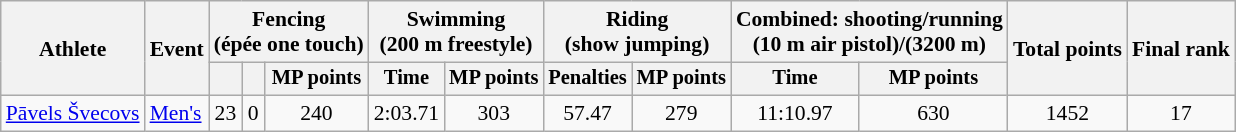<table class="wikitable" style="font-size:90%">
<tr>
<th rowspan="2">Athlete</th>
<th rowspan="2">Event</th>
<th colspan=3>Fencing<br><span>(épée one touch)</span></th>
<th colspan=2>Swimming<br><span>(200 m freestyle)</span></th>
<th colspan=2>Riding<br><span>(show jumping)</span></th>
<th colspan=2>Combined: shooting/running<br><span>(10 m air pistol)/(3200 m)</span></th>
<th rowspan=2>Total points</th>
<th rowspan=2>Final rank</th>
</tr>
<tr style="font-size:95%">
<th></th>
<th></th>
<th>MP points</th>
<th>Time</th>
<th>MP points</th>
<th>Penalties</th>
<th>MP points</th>
<th>Time</th>
<th>MP points</th>
</tr>
<tr align=center>
<td align=left><a href='#'>Pāvels Švecovs</a></td>
<td align=left><a href='#'>Men's</a></td>
<td>23</td>
<td>0</td>
<td>240</td>
<td>2:03.71</td>
<td>303</td>
<td>57.47</td>
<td>279</td>
<td>11:10.97</td>
<td>630</td>
<td>1452</td>
<td>17</td>
</tr>
</table>
